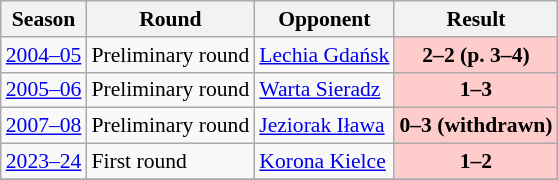<table class=wikitable style="font-size: 90%; style="width: 70%; text-align:center">
<tr>
<th>Season</th>
<th>Round</th>
<th>Opponent</th>
<th>Result</th>
</tr>
<tr>
<td><a href='#'>2004–05</a></td>
<td>Preliminary round</td>
<td><a href='#'>Lechia Gdańsk</a></td>
<td align="center" style="background:#FFCCCC;"><strong>2–2 (p. 3–4)</strong></td>
</tr>
<tr>
<td><a href='#'>2005–06</a></td>
<td>Preliminary round</td>
<td><a href='#'>Warta Sieradz</a></td>
<td align="center" style="background:#FFCCCC;"><strong>1–3</strong></td>
</tr>
<tr>
<td><a href='#'>2007–08</a></td>
<td>Preliminary round</td>
<td><a href='#'>Jeziorak Iława</a></td>
<td align="center" style="background:#FFCCCC;"><strong>0–3 (withdrawn)</strong></td>
</tr>
<tr>
<td><a href='#'>2023–24</a></td>
<td>First round</td>
<td><a href='#'>Korona Kielce</a></td>
<td align="center" style="background:#FFCCCC;"><strong>1–2</strong></td>
</tr>
<tr>
</tr>
</table>
